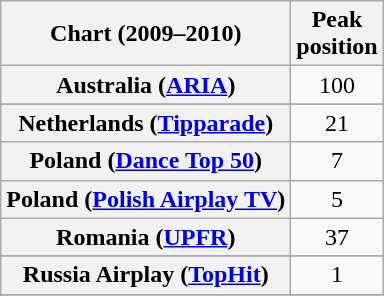<table class="wikitable sortable plainrowheaders" style="text-align:center">
<tr>
<th scope="col">Chart (2009–2010)</th>
<th scope="col">Peak<br>position</th>
</tr>
<tr>
<th scope="row">Australia (<a href='#'>ARIA</a>)</th>
<td>100</td>
</tr>
<tr>
</tr>
<tr>
</tr>
<tr>
</tr>
<tr>
</tr>
<tr>
</tr>
<tr>
</tr>
<tr>
<th scope="row">Netherlands (<a href='#'>Tipparade</a>)</th>
<td>21</td>
</tr>
<tr>
<th scope="row">Poland (<a href='#'>Dance Top 50</a>)</th>
<td>7</td>
</tr>
<tr>
<th scope="row">Poland (<a href='#'>Polish Airplay TV</a>)</th>
<td>5</td>
</tr>
<tr>
<th scope="row">Romania (<a href='#'>UPFR</a>)</th>
<td>37</td>
</tr>
<tr>
</tr>
<tr>
</tr>
<tr>
<th scope="row">Russia Airplay (<a href='#'>TopHit</a>)</th>
<td>1</td>
</tr>
<tr>
</tr>
<tr>
</tr>
<tr>
</tr>
<tr>
</tr>
</table>
